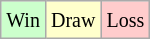<table class="wikitable">
<tr>
<td style="background-color: #CCFFCC;"><small>Win</small></td>
<td style="background-color: #FFFFCC;"><small>Draw</small></td>
<td style="background-color: #FFCCCC;"><small>Loss</small></td>
</tr>
</table>
